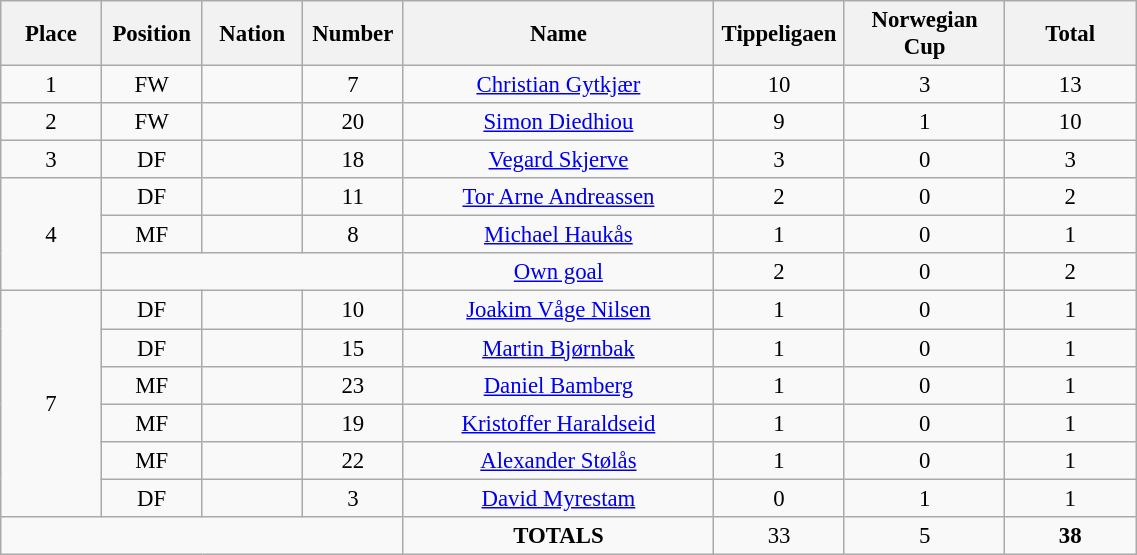<table class="wikitable" style="font-size: 95%; text-align: center;">
<tr>
<th width=60>Place</th>
<th width=60>Position</th>
<th width=60>Nation</th>
<th width=60>Number</th>
<th width=200>Name</th>
<th width=80>Tippeligaen</th>
<th width=100>Norwegian Cup</th>
<th width=80><strong>Total</strong></th>
</tr>
<tr>
<td>1</td>
<td>FW</td>
<td></td>
<td>7</td>
<td><a href='#'>Christian Gytkjær</a></td>
<td>10</td>
<td>3</td>
<td>13</td>
</tr>
<tr>
<td>2</td>
<td>FW</td>
<td></td>
<td>20</td>
<td><a href='#'>Simon Diedhiou</a></td>
<td>9</td>
<td>1</td>
<td>10</td>
</tr>
<tr>
<td>3</td>
<td>DF</td>
<td></td>
<td>18</td>
<td><a href='#'>Vegard Skjerve</a></td>
<td>3</td>
<td>0</td>
<td>3</td>
</tr>
<tr>
<td rowspan="3">4</td>
<td>DF</td>
<td></td>
<td>11</td>
<td><a href='#'>Tor Arne Andreassen</a></td>
<td>2</td>
<td>0</td>
<td>2</td>
</tr>
<tr>
<td>MF</td>
<td></td>
<td>8</td>
<td><a href='#'>Michael Haukås</a></td>
<td>1</td>
<td>0</td>
<td>1</td>
</tr>
<tr>
<td colspan="3"></td>
<td><a href='#'>Own goal</a></td>
<td>2</td>
<td>0</td>
<td>2</td>
</tr>
<tr>
<td rowspan="6">7</td>
<td>DF</td>
<td></td>
<td>10</td>
<td><a href='#'>Joakim Våge Nilsen</a></td>
<td>1</td>
<td>0</td>
<td>1</td>
</tr>
<tr>
<td>DF</td>
<td></td>
<td>15</td>
<td><a href='#'>Martin Bjørnbak</a></td>
<td>1</td>
<td>0</td>
<td>1</td>
</tr>
<tr>
<td>MF</td>
<td></td>
<td>23</td>
<td><a href='#'>Daniel Bamberg</a></td>
<td>1</td>
<td>0</td>
<td>1</td>
</tr>
<tr>
<td>MF</td>
<td></td>
<td>19</td>
<td><a href='#'>Kristoffer Haraldseid</a></td>
<td>1</td>
<td>0</td>
<td>1</td>
</tr>
<tr>
<td>MF</td>
<td></td>
<td>22</td>
<td><a href='#'>Alexander Stølås</a></td>
<td>1</td>
<td>0</td>
<td>1</td>
</tr>
<tr>
<td>DF</td>
<td></td>
<td>3</td>
<td><a href='#'>David Myrestam</a></td>
<td>0</td>
<td>1</td>
<td>1</td>
</tr>
<tr>
<td colspan="4"></td>
<td><strong>TOTALS</strong></td>
<td>33</td>
<td>5</td>
<td><strong>38</strong></td>
</tr>
</table>
